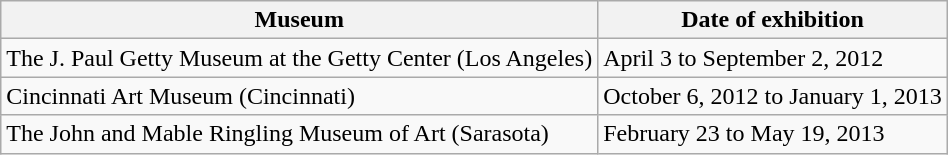<table class="wikitable">
<tr>
<th>Museum</th>
<th>Date of exhibition</th>
</tr>
<tr>
<td>The J. Paul Getty Museum at the Getty Center (Los Angeles)</td>
<td>April 3 to September 2, 2012</td>
</tr>
<tr>
<td>Cincinnati Art Museum (Cincinnati)</td>
<td>October 6, 2012 to January 1, 2013</td>
</tr>
<tr>
<td>The John and Mable Ringling Museum of Art (Sarasota)</td>
<td>February 23 to May 19, 2013</td>
</tr>
</table>
